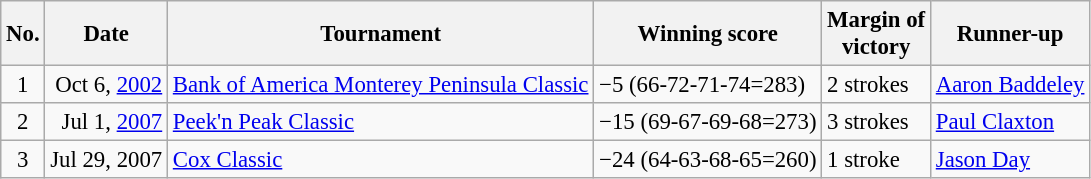<table class="wikitable" style="font-size:95%;">
<tr>
<th>No.</th>
<th>Date</th>
<th>Tournament</th>
<th>Winning score</th>
<th>Margin of<br>victory</th>
<th>Runner-up</th>
</tr>
<tr>
<td align=center>1</td>
<td align=right>Oct 6, <a href='#'>2002</a></td>
<td><a href='#'>Bank of America Monterey Peninsula Classic</a></td>
<td>−5 (66-72-71-74=283)</td>
<td>2 strokes</td>
<td> <a href='#'>Aaron Baddeley</a></td>
</tr>
<tr>
<td align=center>2</td>
<td align=right>Jul 1, <a href='#'>2007</a></td>
<td><a href='#'>Peek'n Peak Classic</a></td>
<td>−15 (69-67-69-68=273)</td>
<td>3 strokes</td>
<td> <a href='#'>Paul Claxton</a></td>
</tr>
<tr>
<td align=center>3</td>
<td align=right>Jul 29, 2007</td>
<td><a href='#'>Cox Classic</a></td>
<td>−24 (64-63-68-65=260)</td>
<td>1 stroke</td>
<td> <a href='#'>Jason Day</a></td>
</tr>
</table>
